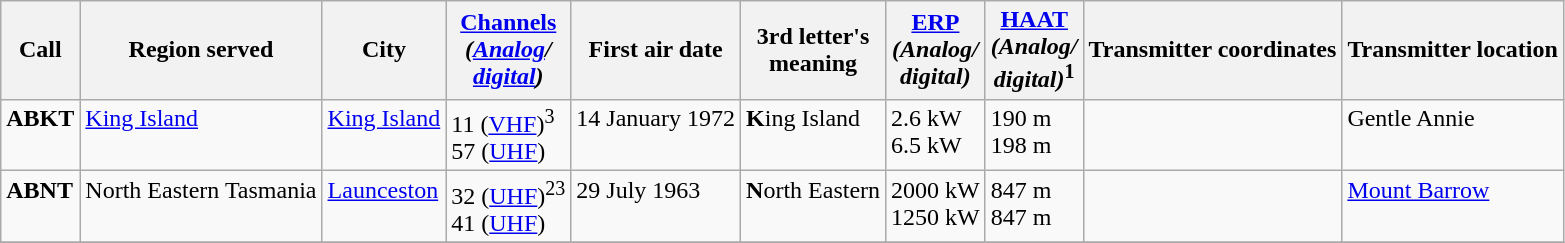<table class="wikitable">
<tr>
<th>Call</th>
<th>Region served</th>
<th>City</th>
<th><a href='#'>Channels</a><br><em>(<a href='#'>Analog</a>/<br><a href='#'>digital</a>)</em></th>
<th>First air date</th>
<th>3rd letter's<br>meaning</th>
<th><a href='#'>ERP</a><br><em>(Analog/<br>digital)</em></th>
<th><a href='#'>HAAT</a><br><em>(Analog/<br>digital)</em><sup>1</sup></th>
<th>Transmitter coordinates</th>
<th>Transmitter location</th>
</tr>
<tr style="vertical-align: top; text-align: left;">
<td><strong>ABKT</strong></td>
<td><a href='#'>King Island</a></td>
<td><a href='#'>King Island</a></td>
<td>11 (<a href='#'>VHF</a>)<sup>3</sup><br>57 (<a href='#'>UHF</a>)</td>
<td>14 January 1972</td>
<td><strong>K</strong>ing Island</td>
<td>2.6 kW<br>6.5 kW</td>
<td>190 m<br>198 m</td>
<td></td>
<td>Gentle Annie</td>
</tr>
<tr style="vertical-align: top; text-align: left;">
<td><strong>ABNT</strong></td>
<td>North Eastern Tasmania</td>
<td><a href='#'>Launceston</a></td>
<td>32 (<a href='#'>UHF</a>)<sup>23</sup><br>41 (<a href='#'>UHF</a>)</td>
<td>29 July 1963</td>
<td><strong>N</strong>orth Eastern</td>
<td>2000 kW<br>1250 kW</td>
<td>847 m<br>847 m</td>
<td></td>
<td><a href='#'>Mount Barrow</a></td>
</tr>
<tr style="vertical-align: top; text-align: left;">
</tr>
</table>
